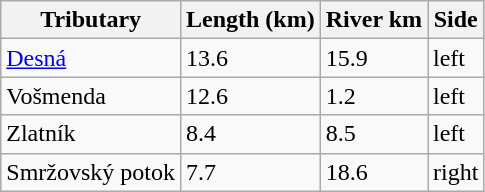<table class="wikitable">
<tr>
<th>Tributary</th>
<th>Length (km)</th>
<th>River km</th>
<th>Side</th>
</tr>
<tr>
<td><a href='#'>Desná</a></td>
<td>13.6</td>
<td>15.9</td>
<td>left</td>
</tr>
<tr>
<td>Vošmenda</td>
<td>12.6</td>
<td>1.2</td>
<td>left</td>
</tr>
<tr>
<td>Zlatník</td>
<td>8.4</td>
<td>8.5</td>
<td>left</td>
</tr>
<tr>
<td>Smržovský potok</td>
<td>7.7</td>
<td>18.6</td>
<td>right</td>
</tr>
</table>
